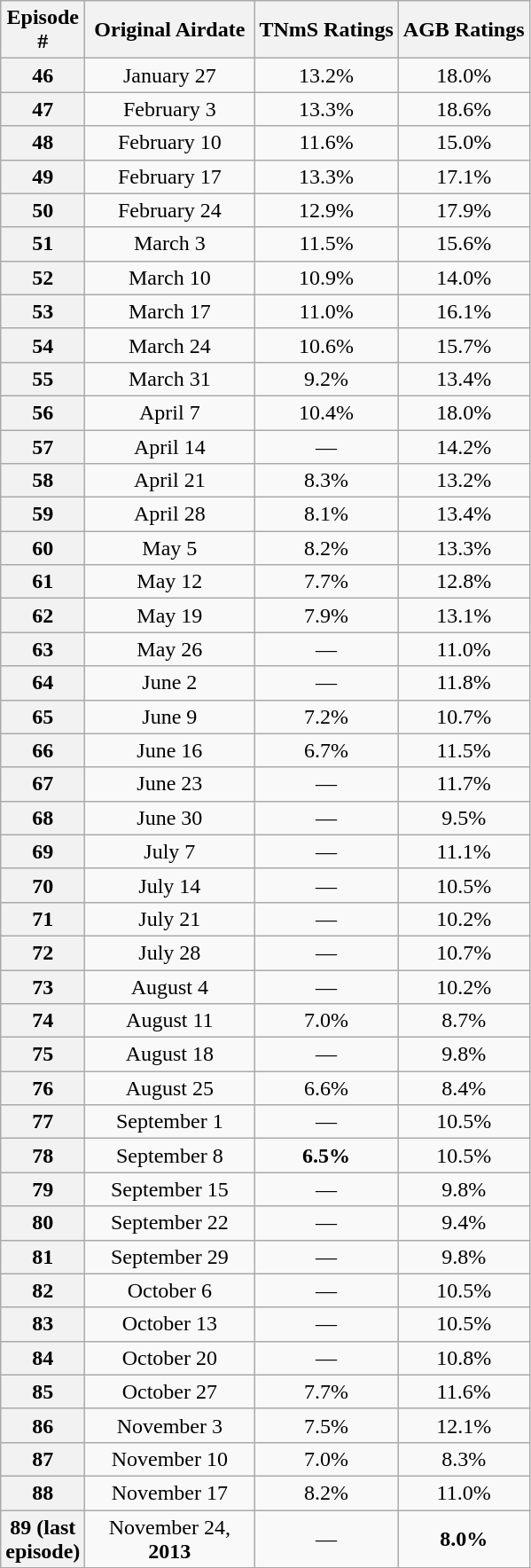<table class="wikitable" style="text-align:center;">
<tr>
<th width="40">Episode #</th>
<th width="120">Original Airdate</th>
<th>TNmS Ratings<br></th>
<th>AGB Ratings<br></th>
</tr>
<tr>
<th>46</th>
<td>January 27</td>
<td>13.2%</td>
<td>18.0%</td>
</tr>
<tr>
<th>47</th>
<td>February 3</td>
<td>13.3%</td>
<td>18.6%</td>
</tr>
<tr>
<th>48</th>
<td>February 10</td>
<td>11.6%</td>
<td>15.0%</td>
</tr>
<tr>
<th>49</th>
<td>February 17</td>
<td>13.3%</td>
<td>17.1%</td>
</tr>
<tr>
<th>50</th>
<td>February 24</td>
<td>12.9%</td>
<td>17.9%</td>
</tr>
<tr>
<th>51</th>
<td>March 3</td>
<td>11.5%</td>
<td>15.6%</td>
</tr>
<tr>
<th>52</th>
<td>March 10</td>
<td>10.9%</td>
<td>14.0%</td>
</tr>
<tr>
<th>53</th>
<td>March 17</td>
<td>11.0%</td>
<td>16.1%</td>
</tr>
<tr>
<th>54</th>
<td>March 24</td>
<td>10.6%</td>
<td>15.7%</td>
</tr>
<tr>
<th>55</th>
<td>March 31</td>
<td>9.2%</td>
<td>13.4%</td>
</tr>
<tr>
<th>56</th>
<td>April 7</td>
<td>10.4%</td>
<td>18.0%</td>
</tr>
<tr>
<th>57</th>
<td>April 14</td>
<td>—</td>
<td>14.2%</td>
</tr>
<tr>
<th>58</th>
<td>April 21</td>
<td>8.3%</td>
<td>13.2%</td>
</tr>
<tr>
<th>59</th>
<td>April 28</td>
<td>8.1%</td>
<td>13.4%</td>
</tr>
<tr>
<th>60</th>
<td>May 5</td>
<td>8.2%</td>
<td>13.3%</td>
</tr>
<tr>
<th>61</th>
<td>May 12</td>
<td>7.7%</td>
<td>12.8%</td>
</tr>
<tr>
<th>62</th>
<td>May 19</td>
<td>7.9%</td>
<td>13.1%</td>
</tr>
<tr>
<th>63</th>
<td>May 26</td>
<td>—</td>
<td>11.0%</td>
</tr>
<tr>
<th>64</th>
<td>June 2</td>
<td>—</td>
<td>11.8%</td>
</tr>
<tr>
<th>65</th>
<td>June 9</td>
<td>7.2%</td>
<td>10.7%</td>
</tr>
<tr>
<th>66</th>
<td>June 16</td>
<td>6.7%</td>
<td>11.5%</td>
</tr>
<tr>
<th>67</th>
<td>June 23</td>
<td>—</td>
<td>11.7%</td>
</tr>
<tr>
<th>68</th>
<td>June 30</td>
<td>—</td>
<td>9.5%</td>
</tr>
<tr>
<th>69</th>
<td>July 7</td>
<td>—</td>
<td>11.1%</td>
</tr>
<tr>
<th>70</th>
<td>July 14</td>
<td>—</td>
<td>10.5%</td>
</tr>
<tr>
<th>71</th>
<td>July 21</td>
<td>—</td>
<td>10.2%</td>
</tr>
<tr>
<th>72</th>
<td>July 28</td>
<td>—</td>
<td>10.7%</td>
</tr>
<tr>
<th>73</th>
<td>August 4</td>
<td>—</td>
<td>10.2%</td>
</tr>
<tr>
<th>74</th>
<td>August 11</td>
<td>7.0%</td>
<td>8.7%</td>
</tr>
<tr>
<th>75</th>
<td>August 18</td>
<td>—</td>
<td>9.8%</td>
</tr>
<tr>
<th>76</th>
<td>August 25</td>
<td>6.6%</td>
<td>8.4%</td>
</tr>
<tr>
<th>77</th>
<td>September 1</td>
<td>—</td>
<td>10.5%</td>
</tr>
<tr>
<th>78</th>
<td>September 8</td>
<td><span><strong>6.5%</strong></span></td>
<td>10.5%</td>
</tr>
<tr>
<th>79</th>
<td>September 15</td>
<td>—</td>
<td>9.8%</td>
</tr>
<tr>
<th>80</th>
<td>September 22</td>
<td>—</td>
<td>9.4%</td>
</tr>
<tr>
<th>81</th>
<td>September 29</td>
<td>—</td>
<td>9.8%</td>
</tr>
<tr>
<th>82</th>
<td>October 6</td>
<td>—</td>
<td>10.5%</td>
</tr>
<tr>
<th>83</th>
<td>October 13</td>
<td>—</td>
<td>10.5%</td>
</tr>
<tr>
<th>84</th>
<td>October 20</td>
<td>—</td>
<td>10.8%</td>
</tr>
<tr>
<th>85</th>
<td>October 27</td>
<td>7.7%</td>
<td>11.6%</td>
</tr>
<tr>
<th>86</th>
<td>November 3</td>
<td>7.5%</td>
<td>12.1%</td>
</tr>
<tr>
<th>87</th>
<td>November 10</td>
<td>7.0%</td>
<td>8.3%</td>
</tr>
<tr>
<th>88</th>
<td>November 17</td>
<td>8.2%</td>
<td>11.0%</td>
</tr>
<tr>
<th>89 (last episode)</th>
<td>November 24, <strong>2013</strong></td>
<td>—</td>
<td><span><strong>8.0%</strong></span></td>
</tr>
<tr>
</tr>
</table>
